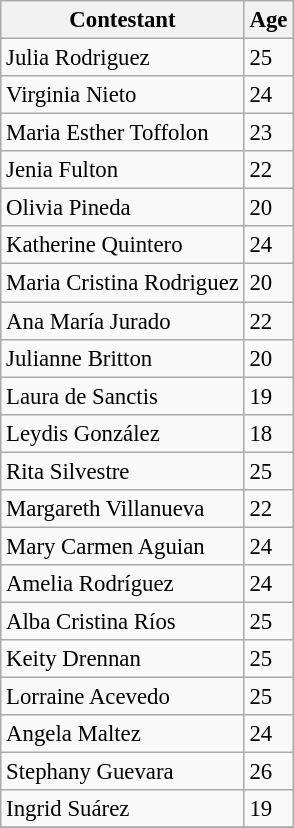<table class="wikitable sortable" style="font-size: 95%;">
<tr>
<th>Contestant</th>
<th>Age</th>
</tr>
<tr>
<td>Julia Rodriguez</td>
<td>25</td>
</tr>
<tr>
<td>Virginia Nieto</td>
<td>24</td>
</tr>
<tr>
<td>Maria Esther Toffolon</td>
<td>23</td>
</tr>
<tr>
<td>Jenia Fulton</td>
<td>22</td>
</tr>
<tr>
<td>Olivia Pineda</td>
<td>20</td>
</tr>
<tr>
<td>Katherine Quintero</td>
<td>24</td>
</tr>
<tr>
<td>Maria Cristina Rodriguez</td>
<td>20</td>
</tr>
<tr>
<td>Ana María Jurado</td>
<td>22</td>
</tr>
<tr>
<td>Julianne Britton</td>
<td>20</td>
</tr>
<tr>
<td>Laura de Sanctis</td>
<td>19</td>
</tr>
<tr>
<td>Leydis González</td>
<td>18</td>
</tr>
<tr>
<td>Rita Silvestre</td>
<td>25</td>
</tr>
<tr>
<td>Margareth Villanueva</td>
<td>22</td>
</tr>
<tr>
<td>Mary Carmen Aguian</td>
<td>24</td>
</tr>
<tr>
<td>Amelia Rodríguez</td>
<td>24</td>
</tr>
<tr>
<td>Alba Cristina Ríos</td>
<td>25</td>
</tr>
<tr>
<td>Keity Drennan</td>
<td>25</td>
</tr>
<tr>
<td>Lorraine Acevedo</td>
<td>25</td>
</tr>
<tr>
<td>Angela Maltez</td>
<td>24</td>
</tr>
<tr>
<td>Stephany Guevara</td>
<td>26</td>
</tr>
<tr>
<td>Ingrid Suárez</td>
<td>19</td>
</tr>
<tr>
</tr>
</table>
